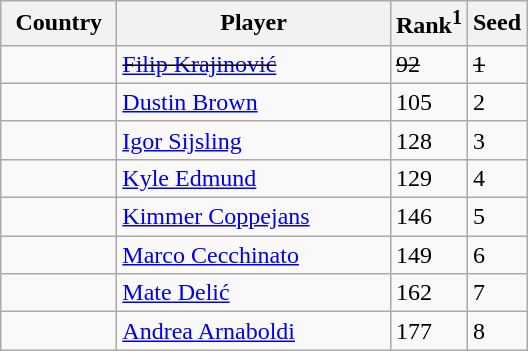<table class="sortable wikitable">
<tr>
<th width="70">Country</th>
<th width="175">Player</th>
<th>Rank<sup>1</sup></th>
<th>Seed</th>
</tr>
<tr>
<td></td>
<td><s><a href='#'>Filip Krajinović</a></s></td>
<td><s>92</s></td>
<td><s>1</s></td>
</tr>
<tr>
<td></td>
<td><a href='#'>Dustin Brown</a></td>
<td>105</td>
<td>2</td>
</tr>
<tr>
<td></td>
<td><a href='#'>Igor Sijsling</a></td>
<td>128</td>
<td>3</td>
</tr>
<tr>
<td></td>
<td><a href='#'>Kyle Edmund</a></td>
<td>129</td>
<td>4</td>
</tr>
<tr>
<td></td>
<td><a href='#'>Kimmer Coppejans</a></td>
<td>146</td>
<td>5</td>
</tr>
<tr>
<td></td>
<td><a href='#'>Marco Cecchinato</a></td>
<td>149</td>
<td>6</td>
</tr>
<tr>
<td></td>
<td><a href='#'>Mate Delić</a></td>
<td>162</td>
<td>7</td>
</tr>
<tr>
<td></td>
<td><a href='#'>Andrea Arnaboldi</a></td>
<td>177</td>
<td>8</td>
</tr>
</table>
